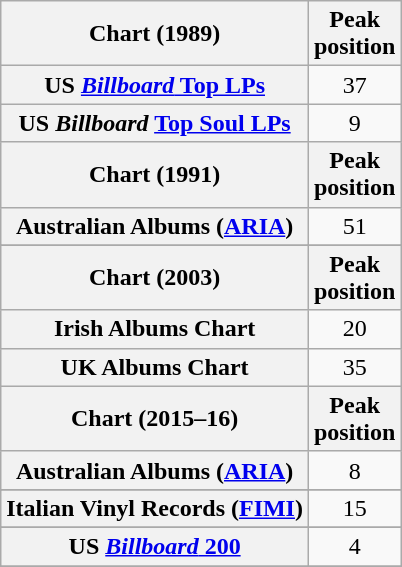<table class="wikitable sortable plainrowheaders" style="text-align:center;">
<tr>
<th>Chart (1989)</th>
<th>Peak<br>position</th>
</tr>
<tr>
<th scope="row">US <a href='#'><em>Billboard</em> Top LPs</a></th>
<td>37</td>
</tr>
<tr>
<th scope="row">US <em>Billboard</em> <a href='#'>Top Soul LPs</a></th>
<td>9</td>
</tr>
<tr>
<th>Chart (1991)</th>
<th>Peak<br>position</th>
</tr>
<tr>
<th scope="row">Australian Albums (<a href='#'>ARIA</a>)</th>
<td>51</td>
</tr>
<tr>
</tr>
<tr>
<th>Chart (2003)</th>
<th>Peak<br>position</th>
</tr>
<tr>
<th scope="row">Irish Albums Chart</th>
<td>20</td>
</tr>
<tr>
<th scope="row">UK Albums Chart</th>
<td>35</td>
</tr>
<tr>
<th>Chart (2015–16)</th>
<th>Peak<br>position</th>
</tr>
<tr>
<th scope="row">Australian Albums (<a href='#'>ARIA</a>)</th>
<td>8</td>
</tr>
<tr>
</tr>
<tr>
</tr>
<tr>
</tr>
<tr>
</tr>
<tr>
<th scope="row">Italian Vinyl Records (<a href='#'>FIMI</a>)</th>
<td>15</td>
</tr>
<tr>
</tr>
<tr>
</tr>
<tr>
</tr>
<tr>
<th scope="row">US <a href='#'><em>Billboard</em> 200</a></th>
<td>4</td>
</tr>
<tr>
</tr>
</table>
